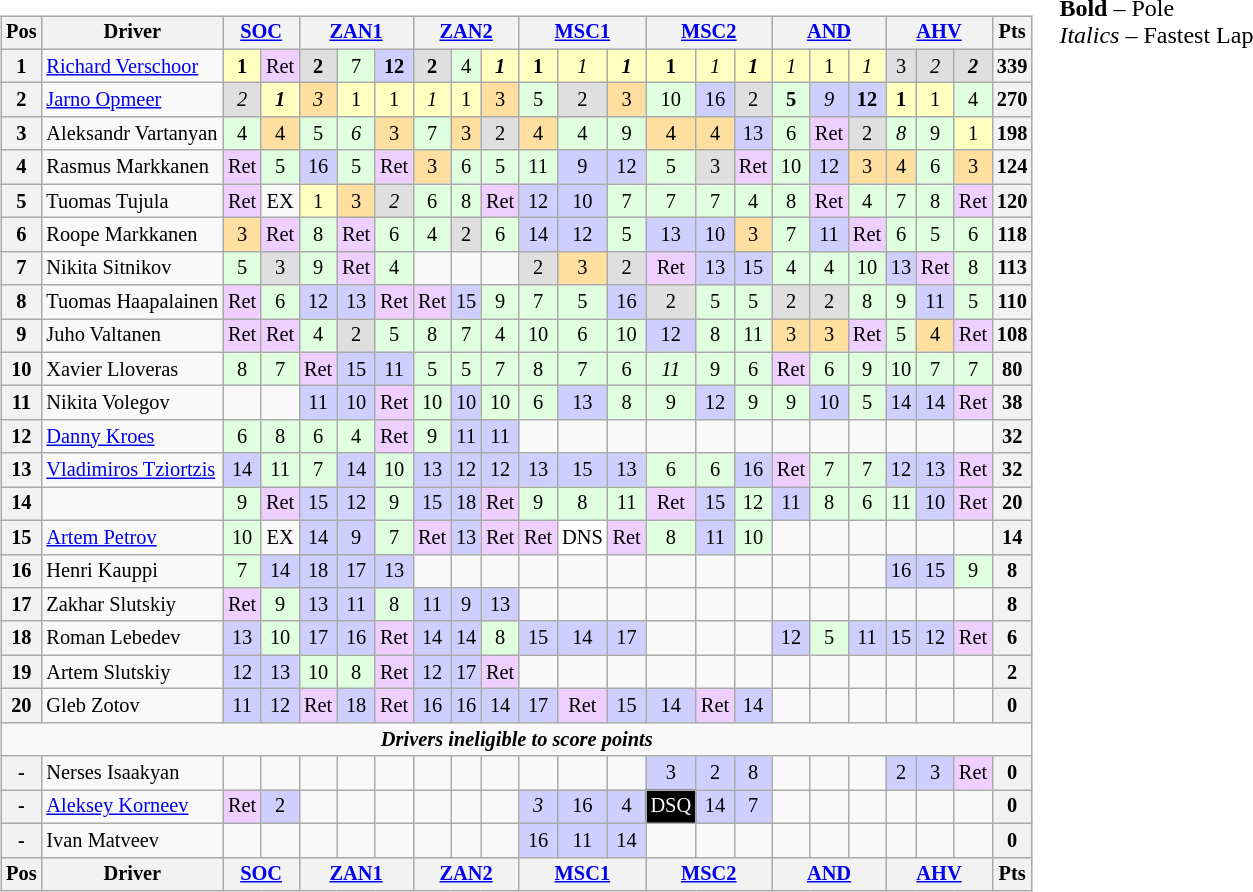<table>
<tr>
<td valign="top"><br><table class="wikitable" style="font-size: 85%; text-align:center">
<tr valign="top">
<th valign="middle">Pos</th>
<th valign="middle">Driver</th>
<th colspan=2><a href='#'>SOC</a><br></th>
<th colspan=3><a href='#'>ZAN1</a><br></th>
<th colspan=3><a href='#'>ZAN2</a><br></th>
<th colspan=3><a href='#'>MSC1</a><br></th>
<th colspan=3><a href='#'>MSC2</a><br></th>
<th colspan=3><a href='#'>AND</a><br></th>
<th colspan=3><a href='#'>AHV</a><br></th>
<th valign="middle">Pts</th>
</tr>
<tr>
<th>1</th>
<td align=left> <a href='#'>Richard Verschoor</a></td>
<td style="background:#FFFFBF;"><strong>1</strong></td>
<td style="background:#EFCFFF;">Ret</td>
<td style="background:#DFDFDF;"><strong>2</strong></td>
<td style="background:#DFFFDF;">7</td>
<td style="background:#CFCFFF;"><strong>12</strong></td>
<td style="background:#DFDFDF;"><strong>2</strong></td>
<td style="background:#DFFFDF;">4</td>
<td style="background:#FFFFBF;"><strong><em>1</em></strong></td>
<td style="background:#FFFFBF;"><strong>1</strong></td>
<td style="background:#FFFFBF;"><em>1</em></td>
<td style="background:#FFFFBF;"><strong><em>1</em></strong></td>
<td style="background:#FFFFBF;"><strong>1</strong></td>
<td style="background:#FFFFBF;"><em>1</em></td>
<td style="background:#FFFFBF;"><strong><em>1</em></strong></td>
<td style="background:#FFFFBF;"><em>1</em></td>
<td style="background:#FFFFBF;">1</td>
<td style="background:#FFFFBF;"><em>1</em></td>
<td style="background:#DFDFDF;">3</td>
<td style="background:#DFDFDF;"><em>2</em></td>
<td style="background:#DFDFDF;"><strong><em>2</em></strong></td>
<th>339</th>
</tr>
<tr>
<th>2</th>
<td align=left> <a href='#'>Jarno Opmeer</a></td>
<td style="background:#DFDFDF;"><em>2</em></td>
<td style="background:#FFFFBF;"><strong><em>1</em></strong></td>
<td style="background:#FFDF9F;"><em>3</em></td>
<td style="background:#FFFFBF;">1</td>
<td style="background:#FFFFBF;">1</td>
<td style="background:#FFFFBF;"><em>1</em></td>
<td style="background:#FFFFBF;">1</td>
<td style="background:#FFDF9F;">3</td>
<td style="background:#DFFFDF;">5</td>
<td style="background:#DFDFDF;">2</td>
<td style="background:#FFDF9F;">3</td>
<td style="background:#DFFFDF;">10</td>
<td style="background:#CFCFFF;">16</td>
<td style="background:#DFDFDF;">2</td>
<td style="background:#DFFFDF;"><strong>5</strong></td>
<td style="background:#CFCFFF;"><em>9</em></td>
<td style="background:#CFCFFF;"><strong>12</strong></td>
<td style="background:#FFFFBF;"><strong>1</strong></td>
<td style="background:#FFFFBF;">1</td>
<td style="background:#DFFFDF;">4</td>
<th>270</th>
</tr>
<tr>
<th>3</th>
<td align=left> Aleksandr Vartanyan</td>
<td style="background:#DFFFDF;">4</td>
<td style="background:#FFDF9F;">4</td>
<td style="background:#DFFFDF;">5</td>
<td style="background:#DFFFDF;"><em>6</em></td>
<td style="background:#FFDF9F;">3</td>
<td style="background:#DFFFDF;">7</td>
<td style="background:#FFDF9F;">3</td>
<td style="background:#DFDFDF;">2</td>
<td style="background:#FFDF9F;">4</td>
<td style="background:#DFFFDF;">4</td>
<td style="background:#DFFFDF;">9</td>
<td style="background:#FFDF9F;">4</td>
<td style="background:#FFDF9F;">4</td>
<td style="background:#CFCFFF;">13</td>
<td style="background:#DFFFDF;">6</td>
<td style="background:#EFCFFF;">Ret</td>
<td style="background:#DFDFDF;">2</td>
<td style="background:#DFFFDF;"><em>8</em></td>
<td style="background:#DFFFDF;">9</td>
<td style="background:#FFFFBF;">1</td>
<th>198</th>
</tr>
<tr>
<th>4</th>
<td align=left> Rasmus Markkanen</td>
<td style="background:#EFCFFF;">Ret</td>
<td style="background:#DFFFDF;">5</td>
<td style="background:#CFCFFF;">16</td>
<td style="background:#DFFFDF;">5</td>
<td style="background:#EFCFFF;">Ret</td>
<td style="background:#FFDF9F;">3</td>
<td style="background:#DFFFDF;">6</td>
<td style="background:#DFFFDF;">5</td>
<td style="background:#DFFFDF;">11</td>
<td style="background:#CFCFFF;">9</td>
<td style="background:#CFCFFF;">12</td>
<td style="background:#DFFFDF;">5</td>
<td style="background:#DFDFDF;">3</td>
<td style="background:#EFCFFF;">Ret</td>
<td style="background:#DFFFDF;">10</td>
<td style="background:#CFCFFF;">12</td>
<td style="background:#FFDF9F;">3</td>
<td style="background:#FFDF9F;">4</td>
<td style="background:#DFFFDF;">6</td>
<td style="background:#FFDF9F;">3</td>
<th>124</th>
</tr>
<tr>
<th>5</th>
<td align=left> Tuomas Tujula</td>
<td style="background:#EFCFFF;">Ret</td>
<td>EX</td>
<td style="background:#FFFFBF;">1</td>
<td style="background:#FFDF9F;">3</td>
<td style="background:#DFDFDF;"><em>2</em></td>
<td style="background:#DFFFDF;">6</td>
<td style="background:#DFFFDF;">8</td>
<td style="background:#EFCFFF;">Ret</td>
<td style="background:#CFCFFF;">12</td>
<td style="background:#CFCFFF;">10</td>
<td style="background:#DFFFDF;">7</td>
<td style="background:#DFFFDF;">7</td>
<td style="background:#DFFFDF;">7</td>
<td style="background:#DFFFDF;">4</td>
<td style="background:#DFFFDF;">8</td>
<td style="background:#EFCFFF;">Ret</td>
<td style="background:#DFFFDF;">4</td>
<td style="background:#DFFFDF;">7</td>
<td style="background:#DFFFDF;">8</td>
<td style="background:#EFCFFF;">Ret</td>
<th>120</th>
</tr>
<tr>
<th>6</th>
<td align=left> Roope Markkanen</td>
<td style="background:#FFDF9F;">3</td>
<td style="background:#EFCFFF;">Ret</td>
<td style="background:#DFFFDF;">8</td>
<td style="background:#EFCFFF;">Ret</td>
<td style="background:#DFFFDF;">6</td>
<td style="background:#DFFFDF;">4</td>
<td style="background:#DFDFDF;">2</td>
<td style="background:#DFFFDF;">6</td>
<td style="background:#CFCFFF;">14</td>
<td style="background:#CFCFFF;">12</td>
<td style="background:#DFFFDF;">5</td>
<td style="background:#CFCFFF;">13</td>
<td style="background:#CFCFFF;">10</td>
<td style="background:#FFDF9F;">3</td>
<td style="background:#DFFFDF;">7</td>
<td style="background:#CFCFFF;">11</td>
<td style="background:#EFCFFF;">Ret</td>
<td style="background:#DFFFDF;">6</td>
<td style="background:#DFFFDF;">5</td>
<td style="background:#DFFFDF;">6</td>
<th>118</th>
</tr>
<tr>
<th>7</th>
<td align=left> Nikita Sitnikov</td>
<td style="background:#DFFFDF;">5</td>
<td style="background:#DFDFDF;">3</td>
<td style="background:#DFFFDF;">9</td>
<td style="background:#EFCFFF;">Ret</td>
<td style="background:#DFFFDF;">4</td>
<td></td>
<td></td>
<td></td>
<td style="background:#DFDFDF;">2</td>
<td style="background:#FFDF9F;">3</td>
<td style="background:#DFDFDF;">2</td>
<td style="background:#EFCFFF;">Ret</td>
<td style="background:#CFCFFF;">13</td>
<td style="background:#CFCFFF;">15</td>
<td style="background:#DFFFDF;">4</td>
<td style="background:#DFFFDF;">4</td>
<td style="background:#DFFFDF;">10</td>
<td style="background:#CFCFFF;">13</td>
<td style="background:#EFCFFF;">Ret</td>
<td style="background:#DFFFDF;">8</td>
<th>113</th>
</tr>
<tr>
<th>8</th>
<td align=left> Tuomas Haapalainen</td>
<td style="background:#EFCFFF;">Ret</td>
<td style="background:#DFFFDF;">6</td>
<td style="background:#CFCFFF;">12</td>
<td style="background:#CFCFFF;">13</td>
<td style="background:#EFCFFF;">Ret</td>
<td style="background:#EFCFFF;">Ret</td>
<td style="background:#CFCFFF;">15</td>
<td style="background:#DFFFDF;">9</td>
<td style="background:#DFFFDF;">7</td>
<td style="background:#DFFFDF;">5</td>
<td style="background:#CFCFFF;">16</td>
<td style="background:#DFDFDF;">2</td>
<td style="background:#DFFFDF;">5</td>
<td style="background:#DFFFDF;">5</td>
<td style="background:#DFDFDF;">2</td>
<td style="background:#DFDFDF;">2</td>
<td style="background:#DFFFDF;">8</td>
<td style="background:#DFFFDF;">9</td>
<td style="background:#CFCFFF;">11</td>
<td style="background:#DFFFDF;">5</td>
<th>110</th>
</tr>
<tr>
<th>9</th>
<td align=left> Juho Valtanen</td>
<td style="background:#EFCFFF;">Ret</td>
<td style="background:#EFCFFF;">Ret</td>
<td style="background:#DFFFDF;">4</td>
<td style="background:#DFDFDF;">2</td>
<td style="background:#DFFFDF;">5</td>
<td style="background:#DFFFDF;">8</td>
<td style="background:#DFFFDF;">7</td>
<td style="background:#DFFFDF;">4</td>
<td style="background:#DFFFDF;">10</td>
<td style="background:#DFFFDF;">6</td>
<td style="background:#DFFFDF;">10</td>
<td style="background:#CFCFFF;">12</td>
<td style="background:#DFFFDF;">8</td>
<td style="background:#DFFFDF;">11</td>
<td style="background:#FFDF9F;">3</td>
<td style="background:#FFDF9F;">3</td>
<td style="background:#EFCFFF;">Ret</td>
<td style="background:#DFFFDF;">5</td>
<td style="background:#FFDF9F;">4</td>
<td style="background:#EFCFFF;">Ret</td>
<th>108</th>
</tr>
<tr>
<th>10</th>
<td align=left> Xavier Lloveras</td>
<td style="background:#DFFFDF;">8</td>
<td style="background:#DFFFDF;">7</td>
<td style="background:#EFCFFF;">Ret</td>
<td style="background:#CFCFFF;">15</td>
<td style="background:#CFCFFF;">11</td>
<td style="background:#DFFFDF;">5</td>
<td style="background:#DFFFDF;">5</td>
<td style="background:#DFFFDF;">7</td>
<td style="background:#DFFFDF;">8</td>
<td style="background:#DFFFDF;">7</td>
<td style="background:#DFFFDF;">6</td>
<td style="background:#DFFFDF;"><em>11</em></td>
<td style="background:#DFFFDF;">9</td>
<td style="background:#DFFFDF;">6</td>
<td style="background:#EFCFFF;">Ret</td>
<td style="background:#DFFFDF;">6</td>
<td style="background:#DFFFDF;">9</td>
<td style="background:#DFFFDF;">10</td>
<td style="background:#DFFFDF;">7</td>
<td style="background:#DFFFDF;">7</td>
<th>80</th>
</tr>
<tr>
<th>11</th>
<td align=left> Nikita Volegov</td>
<td></td>
<td></td>
<td style="background:#CFCFFF;">11</td>
<td style="background:#CFCFFF;">10</td>
<td style="background:#EFCFFF;">Ret</td>
<td style="background:#DFFFDF;">10</td>
<td style="background:#CFCFFF;">10</td>
<td style="background:#DFFFDF;">10</td>
<td style="background:#DFFFDF;">6</td>
<td style="background:#CFCFFF;">13</td>
<td style="background:#DFFFDF;">8</td>
<td style="background:#DFFFDF;">9</td>
<td style="background:#CFCFFF;">12</td>
<td style="background:#DFFFDF;">9</td>
<td style="background:#DFFFDF;">9</td>
<td style="background:#CFCFFF;">10</td>
<td style="background:#DFFFDF;">5</td>
<td style="background:#CFCFFF;">14</td>
<td style="background:#CFCFFF;">14</td>
<td style="background:#EFCFFF;">Ret</td>
<th>38</th>
</tr>
<tr>
<th>12</th>
<td align=left> <a href='#'>Danny Kroes</a></td>
<td style="background:#DFFFDF;">6</td>
<td style="background:#DFFFDF;">8</td>
<td style="background:#DFFFDF;">6</td>
<td style="background:#DFFFDF;">4</td>
<td style="background:#EFCFFF;">Ret</td>
<td style="background:#DFFFDF;">9</td>
<td style="background:#CFCFFF;">11</td>
<td style="background:#CFCFFF;">11</td>
<td></td>
<td></td>
<td></td>
<td></td>
<td></td>
<td></td>
<td></td>
<td></td>
<td></td>
<td></td>
<td></td>
<td></td>
<th>32</th>
</tr>
<tr>
<th>13</th>
<td align=left> <a href='#'>Vladimiros Tziortzis</a></td>
<td style="background:#CFCFFF;">14</td>
<td style="background:#DFFFDF;">11</td>
<td style="background:#DFFFDF;">7</td>
<td style="background:#CFCFFF;">14</td>
<td style="background:#DFFFDF;">10</td>
<td style="background:#CFCFFF;">13</td>
<td style="background:#CFCFFF;">12</td>
<td style="background:#CFCFFF;">12</td>
<td style="background:#CFCFFF;">13</td>
<td style="background:#CFCFFF;">15</td>
<td style="background:#CFCFFF;">13</td>
<td style="background:#DFFFDF;">6</td>
<td style="background:#DFFFDF;">6</td>
<td style="background:#CFCFFF;">16</td>
<td style="background:#EFCFFF;">Ret</td>
<td style="background:#DFFFDF;">7</td>
<td style="background:#DFFFDF;">7</td>
<td style="background:#CFCFFF;">12</td>
<td style="background:#CFCFFF;">13</td>
<td style="background:#EFCFFF;">Ret</td>
<th>32</th>
</tr>
<tr>
<th>14</th>
<td align=left></td>
<td style="background:#DFFFDF;">9</td>
<td style="background:#EFCFFF;">Ret</td>
<td style="background:#CFCFFF;">15</td>
<td style="background:#CFCFFF;">12</td>
<td style="background:#DFFFDF;">9</td>
<td style="background:#CFCFFF;">15</td>
<td style="background:#CFCFFF;">18</td>
<td style="background:#EFCFFF;">Ret</td>
<td style="background:#DFFFDF;">9</td>
<td style="background:#DFFFDF;">8</td>
<td style="background:#DFFFDF;">11</td>
<td style="background:#EFCFFF;">Ret</td>
<td style="background:#CFCFFF;">15</td>
<td style="background:#DFFFDF;">12</td>
<td style="background:#CFCFFF;">11</td>
<td style="background:#DFFFDF;">8</td>
<td style="background:#DFFFDF;">6</td>
<td style="background:#DFFFDF;">11</td>
<td style="background:#CFCFFF;">10</td>
<td style="background:#EFCFFF;">Ret</td>
<th>20</th>
</tr>
<tr>
<th>15</th>
<td align=left> <a href='#'>Artem Petrov</a></td>
<td style="background:#DFFFDF;">10</td>
<td>EX</td>
<td style="background:#CFCFFF;">14</td>
<td style="background:#CFCFFF;">9</td>
<td style="background:#DFFFDF;">7</td>
<td style="background:#EFCFFF;">Ret</td>
<td style="background:#CFCFFF;">13</td>
<td style="background:#EFCFFF;">Ret</td>
<td style="background:#EFCFFF;">Ret</td>
<td style="background:#FFFFFF;">DNS</td>
<td style="background:#EFCFFF;">Ret</td>
<td style="background:#DFFFDF;">8</td>
<td style="background:#CFCFFF;">11</td>
<td style="background:#DFFFDF;">10</td>
<td></td>
<td></td>
<td></td>
<td></td>
<td></td>
<td></td>
<th>14</th>
</tr>
<tr>
<th>16</th>
<td align=left> Henri Kauppi</td>
<td style="background:#DFFFDF;">7</td>
<td style="background:#CFCFFF;">14</td>
<td style="background:#CFCFFF;">18</td>
<td style="background:#CFCFFF;">17</td>
<td style="background:#CFCFFF;">13</td>
<td></td>
<td></td>
<td></td>
<td></td>
<td></td>
<td></td>
<td></td>
<td></td>
<td></td>
<td></td>
<td></td>
<td></td>
<td style="background:#CFCFFF;">16</td>
<td style="background:#CFCFFF;">15</td>
<td style="background:#DFFFDF;">9</td>
<th>8</th>
</tr>
<tr>
<th>17</th>
<td align=left> Zakhar Slutskiy</td>
<td style="background:#EFCFFF;">Ret</td>
<td style="background:#DFFFDF;">9</td>
<td style="background:#CFCFFF;">13</td>
<td style="background:#CFCFFF;">11</td>
<td style="background:#DFFFDF;">8</td>
<td style="background:#CFCFFF;">11</td>
<td style="background:#CFCFFF;">9</td>
<td style="background:#CFCFFF;">13</td>
<td></td>
<td></td>
<td></td>
<td></td>
<td></td>
<td></td>
<td></td>
<td></td>
<td></td>
<td></td>
<td></td>
<td></td>
<th>8</th>
</tr>
<tr>
<th>18</th>
<td align=left> Roman Lebedev</td>
<td style="background:#CFCFFF;">13</td>
<td style="background:#DFFFDF;">10</td>
<td style="background:#CFCFFF;">17</td>
<td style="background:#CFCFFF;">16</td>
<td style="background:#EFCFFF;">Ret</td>
<td style="background:#CFCFFF;">14</td>
<td style="background:#CFCFFF;">14</td>
<td style="background:#DFFFDF;">8</td>
<td style="background:#CFCFFF;">15</td>
<td style="background:#CFCFFF;">14</td>
<td style="background:#CFCFFF;">17</td>
<td></td>
<td></td>
<td></td>
<td style="background:#CFCFFF;">12</td>
<td style="background:#DFFFDF;">5</td>
<td style="background:#CFCFFF;">11</td>
<td style="background:#CFCFFF;">15</td>
<td style="background:#CFCFFF;">12</td>
<td style="background:#EFCFFF;">Ret</td>
<th>6</th>
</tr>
<tr>
<th>19</th>
<td align=left> Artem Slutskiy</td>
<td style="background:#CFCFFF;">12</td>
<td style="background:#CFCFFF;">13</td>
<td style="background:#DFFFDF;">10</td>
<td style="background:#DFFFDF;">8</td>
<td style="background:#EFCFFF;">Ret</td>
<td style="background:#CFCFFF;">12</td>
<td style="background:#CFCFFF;">17</td>
<td style="background:#EFCFFF;">Ret</td>
<td></td>
<td></td>
<td></td>
<td></td>
<td></td>
<td></td>
<td></td>
<td></td>
<td></td>
<td></td>
<td></td>
<td></td>
<th>2</th>
</tr>
<tr>
<th>20</th>
<td align=left> Gleb Zotov</td>
<td style="background:#CFCFFF;">11</td>
<td style="background:#CFCFFF;">12</td>
<td style="background:#EFCFFF;">Ret</td>
<td style="background:#CFCFFF;">18</td>
<td style="background:#EFCFFF;">Ret</td>
<td style="background:#CFCFFF;">16</td>
<td style="background:#CFCFFF;">16</td>
<td style="background:#CFCFFF;">14</td>
<td style="background:#CFCFFF;">17</td>
<td style="background:#EFCFFF;">Ret</td>
<td style="background:#CFCFFF;">15</td>
<td style="background:#CFCFFF;">14</td>
<td style="background:#EFCFFF;">Ret</td>
<td style="background:#CFCFFF;">14</td>
<td></td>
<td></td>
<td></td>
<td></td>
<td></td>
<td></td>
<th>0</th>
</tr>
<tr>
<td colspan=23><strong><em>Drivers ineligible to score points</em></strong></td>
</tr>
<tr>
<th>-</th>
<td align=left> Nerses Isaakyan</td>
<td></td>
<td></td>
<td></td>
<td></td>
<td></td>
<td></td>
<td></td>
<td></td>
<td></td>
<td></td>
<td></td>
<td style="background:#CFCFFF;">3</td>
<td style="background:#CFCFFF;">2</td>
<td style="background:#CFCFFF;">8</td>
<td></td>
<td></td>
<td></td>
<td style="background:#CFCFFF;">2</td>
<td style="background:#CFCFFF;">3</td>
<td style="background:#EFCFFF;">Ret</td>
<th>0</th>
</tr>
<tr>
<th>-</th>
<td align=left> <a href='#'>Aleksey Korneev</a></td>
<td style="background:#EFCFFF;">Ret</td>
<td style="background:#CFCFFF;">2</td>
<td></td>
<td></td>
<td></td>
<td></td>
<td></td>
<td></td>
<td style="background:#CFCFFF;"><em>3</em></td>
<td style="background:#CFCFFF;">16</td>
<td style="background:#CFCFFF;">4</td>
<td style="background:black; color:white;">DSQ</td>
<td style="background:#CFCFFF;">14</td>
<td style="background:#CFCFFF;">7</td>
<td></td>
<td></td>
<td></td>
<td></td>
<td></td>
<td></td>
<th>0</th>
</tr>
<tr>
<th>-</th>
<td align=left> Ivan Matveev</td>
<td></td>
<td></td>
<td></td>
<td></td>
<td></td>
<td></td>
<td></td>
<td></td>
<td style="background:#CFCFFF;">16</td>
<td style="background:#CFCFFF;">11</td>
<td style="background:#CFCFFF;">14</td>
<td></td>
<td></td>
<td></td>
<td></td>
<td></td>
<td></td>
<td></td>
<td></td>
<td></td>
<th>0</th>
</tr>
<tr valign="top">
<th valign="middle">Pos</th>
<th valign="middle">Driver</th>
<th colspan=2><a href='#'>SOC</a><br></th>
<th colspan=3><a href='#'>ZAN1</a><br></th>
<th colspan=3><a href='#'>ZAN2</a><br></th>
<th colspan=3><a href='#'>MSC1</a><br></th>
<th colspan=3><a href='#'>MSC2</a><br></th>
<th colspan=3><a href='#'>AND</a><br></th>
<th colspan=3><a href='#'>AHV</a><br></th>
<th valign="middle">Pts</th>
</tr>
</table>
</td>
<td valign="top"><br>
<span><strong>Bold</strong> – Pole<br>
<em>Italics</em> – Fastest Lap</span></td>
</tr>
</table>
